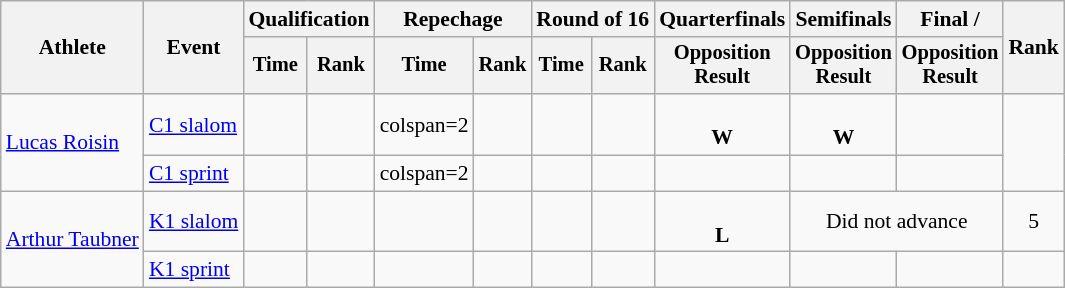<table class="wikitable" style="font-size:90%;">
<tr>
<th rowspan=2>Athlete</th>
<th rowspan=2>Event</th>
<th colspan=2>Qualification</th>
<th colspan=2>Repechage</th>
<th colspan=2>Round of 16</th>
<th>Quarterfinals</th>
<th>Semifinals</th>
<th>Final / </th>
<th rowspan=2>Rank</th>
</tr>
<tr style="font-size:95%">
<th>Time</th>
<th>Rank</th>
<th>Time</th>
<th>Rank</th>
<th>Time</th>
<th>Rank</th>
<th>Opposition <br>Result</th>
<th>Opposition <br>Result</th>
<th>Opposition <br>Result</th>
</tr>
<tr align=center>
<td rowspan=2 align=left><a href='#'>Lucas Roisin</a></td>
<td align=left><a href='#'>C1 slalom</a></td>
<td></td>
<td></td>
<td>colspan=2 </td>
<td></td>
<td></td>
<td></td>
<td> <br> <strong>W</strong></td>
<td> <br> <strong>W</strong></td>
<td></td>
</tr>
<tr>
<td align=left><a href='#'>C1 sprint</a></td>
<td></td>
<td></td>
<td>colspan=2 </td>
<td></td>
<td></td>
<td></td>
<td></td>
<td></td>
<td></td>
</tr>
<tr align=center>
<td rowspan=2 align=left><a href='#'>Arthur Taubner</a></td>
<td align=left><a href='#'>K1 slalom</a></td>
<td></td>
<td></td>
<td></td>
<td></td>
<td></td>
<td></td>
<td><br><strong>L</strong></td>
<td colspan=2>Did not advance</td>
<td>5</td>
</tr>
<tr>
<td align=left><a href='#'>K1 sprint</a></td>
<td></td>
<td></td>
<td></td>
<td></td>
<td></td>
<td></td>
<td></td>
<td></td>
<td></td>
<td></td>
</tr>
</table>
